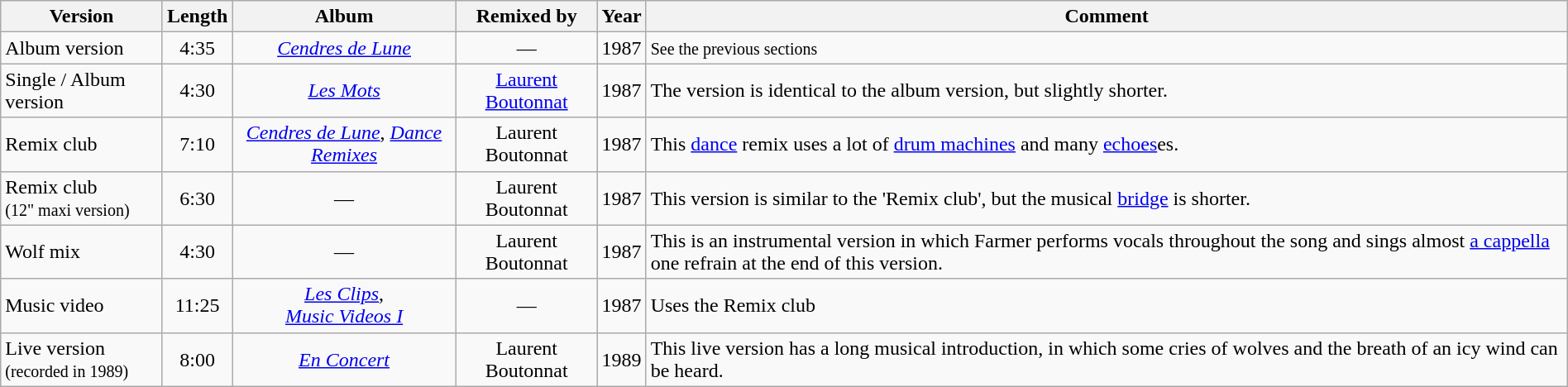<table class="wikitable sortable" width="100%" border="1">
<tr>
<th>Version</th>
<th>Length</th>
<th>Album</th>
<th>Remixed by</th>
<th>Year</th>
<th>Comment</th>
</tr>
<tr>
<td>Album version</td>
<td align="center">4:35</td>
<td align="center"><em><a href='#'>Cendres de Lune</a></em></td>
<td align="center">—</td>
<td align="center">1987</td>
<td><small>See the previous sections</small></td>
</tr>
<tr>
<td>Single / Album version</td>
<td align="center">4:30</td>
<td align="center"><em><a href='#'>Les Mots</a></em></td>
<td align="center"><a href='#'>Laurent Boutonnat</a></td>
<td align="center">1987</td>
<td>The version is identical to the album version, but slightly shorter.</td>
</tr>
<tr>
<td>Remix club</td>
<td align="center">7:10</td>
<td align="center"><em><a href='#'>Cendres de Lune</a></em>, <em><a href='#'>Dance Remixes</a></em></td>
<td align="center">Laurent Boutonnat</td>
<td align="center">1987</td>
<td>This <a href='#'>dance</a> remix uses a lot of <a href='#'>drum machines</a> and many <a href='#'>echoes</a>es.</td>
</tr>
<tr>
<td>Remix club <br><small>(12" maxi version)</small></td>
<td align="center">6:30</td>
<td align="center">—</td>
<td align="center">Laurent Boutonnat</td>
<td align="center">1987</td>
<td>This version is similar to the 'Remix club', but the musical <a href='#'>bridge</a> is shorter.</td>
</tr>
<tr>
<td>Wolf mix</td>
<td align="center">4:30</td>
<td align="center">—</td>
<td align="center">Laurent Boutonnat</td>
<td align="center">1987</td>
<td>This is an instrumental version in which Farmer performs vocals throughout the song and sings almost <a href='#'>a cappella</a> one refrain at the end of this version.</td>
</tr>
<tr>
<td>Music video</td>
<td align="center">11:25</td>
<td align="center"><em><a href='#'>Les Clips</a></em>,<br> <em><a href='#'>Music Videos I</a></em></td>
<td align="center">—</td>
<td align="center">1987</td>
<td>Uses the Remix club</td>
</tr>
<tr>
<td>Live version <br><small>(recorded in 1989)</small></td>
<td align="center">8:00</td>
<td align="center"><em><a href='#'>En Concert</a></em></td>
<td align="center">Laurent Boutonnat</td>
<td align="center">1989</td>
<td>This live version has a long musical introduction, in which some cries of wolves and the breath of an icy wind can be heard.</td>
</tr>
</table>
